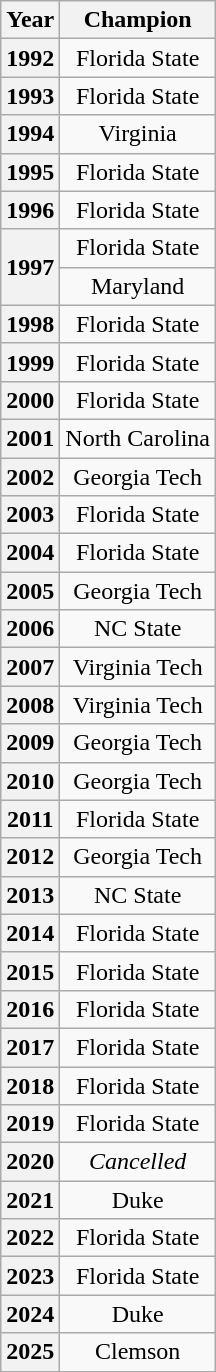<table class="wikitable" style="text-align: center;">
<tr>
<th>Year</th>
<th>Champion</th>
</tr>
<tr>
<th>1992</th>
<td>Florida State</td>
</tr>
<tr>
<th>1993</th>
<td>Florida State</td>
</tr>
<tr>
<th>1994</th>
<td>Virginia</td>
</tr>
<tr>
<th>1995</th>
<td>Florida State</td>
</tr>
<tr>
<th>1996</th>
<td>Florida State</td>
</tr>
<tr>
<th rowspan="2">1997</th>
<td>Florida State</td>
</tr>
<tr>
<td>Maryland</td>
</tr>
<tr>
<th>1998</th>
<td>Florida State</td>
</tr>
<tr>
<th>1999</th>
<td>Florida State</td>
</tr>
<tr>
<th>2000</th>
<td>Florida State</td>
</tr>
<tr>
<th>2001</th>
<td>North Carolina</td>
</tr>
<tr>
<th>2002</th>
<td>Georgia Tech</td>
</tr>
<tr>
<th>2003</th>
<td>Florida State</td>
</tr>
<tr>
<th>2004</th>
<td>Florida State</td>
</tr>
<tr>
<th>2005</th>
<td>Georgia Tech</td>
</tr>
<tr>
<th>2006</th>
<td>NC State</td>
</tr>
<tr>
<th>2007</th>
<td>Virginia Tech</td>
</tr>
<tr>
<th>2008</th>
<td>Virginia Tech</td>
</tr>
<tr>
<th>2009</th>
<td>Georgia Tech</td>
</tr>
<tr>
<th>2010</th>
<td>Georgia Tech</td>
</tr>
<tr>
<th>2011</th>
<td>Florida State</td>
</tr>
<tr>
<th>2012</th>
<td>Georgia Tech</td>
</tr>
<tr>
<th>2013</th>
<td>NC State</td>
</tr>
<tr>
<th>2014</th>
<td>Florida State</td>
</tr>
<tr>
<th>2015</th>
<td>Florida State</td>
</tr>
<tr>
<th>2016</th>
<td>Florida State</td>
</tr>
<tr>
<th>2017</th>
<td>Florida State</td>
</tr>
<tr>
<th>2018</th>
<td>Florida State</td>
</tr>
<tr>
<th>2019</th>
<td>Florida State</td>
</tr>
<tr>
<th>2020</th>
<td><em>Cancelled</em></td>
</tr>
<tr>
<th>2021</th>
<td>Duke</td>
</tr>
<tr>
<th>2022</th>
<td>Florida State</td>
</tr>
<tr>
<th>2023</th>
<td>Florida State</td>
</tr>
<tr>
<th>2024</th>
<td>Duke</td>
</tr>
<tr>
<th>2025</th>
<td>Clemson</td>
</tr>
</table>
